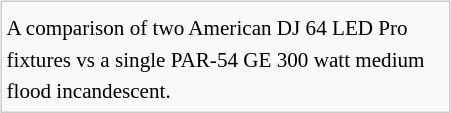<table style="width:300px; float:right; border:1px solid #ccc; background:#f9f9f9; font-size:88%; line-height:1.5em; margin:5px;">
<tr>
<td></td>
<td></td>
</tr>
<tr>
<td colspan="2">A comparison of two American DJ 64 LED Pro fixtures vs a single PAR-54 GE 300 watt medium flood incandescent.</td>
</tr>
</table>
